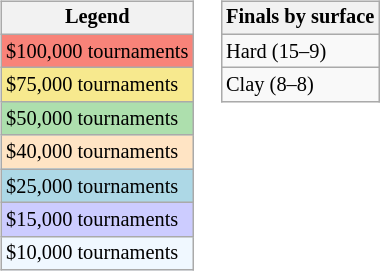<table>
<tr valign=top>
<td><br><table class=wikitable style="font-size:85%">
<tr>
<th>Legend</th>
</tr>
<tr style="background:#f88379;">
<td>$100,000 tournaments</td>
</tr>
<tr style="background:#f7e98e;">
<td>$75,000 tournaments</td>
</tr>
<tr style="background:#addfad;">
<td>$50,000 tournaments</td>
</tr>
<tr style="background:#ffe4c4;">
<td>$40,000 tournaments</td>
</tr>
<tr style="background:lightblue;">
<td>$25,000 tournaments</td>
</tr>
<tr style="background:#ccccff;">
<td>$15,000 tournaments</td>
</tr>
<tr style="background:#f0f8ff;">
<td>$10,000 tournaments</td>
</tr>
</table>
</td>
<td><br><table class=wikitable style="font-size:85%">
<tr>
<th>Finals by surface</th>
</tr>
<tr>
<td>Hard (15–9)</td>
</tr>
<tr>
<td>Clay (8–8)</td>
</tr>
</table>
</td>
</tr>
</table>
